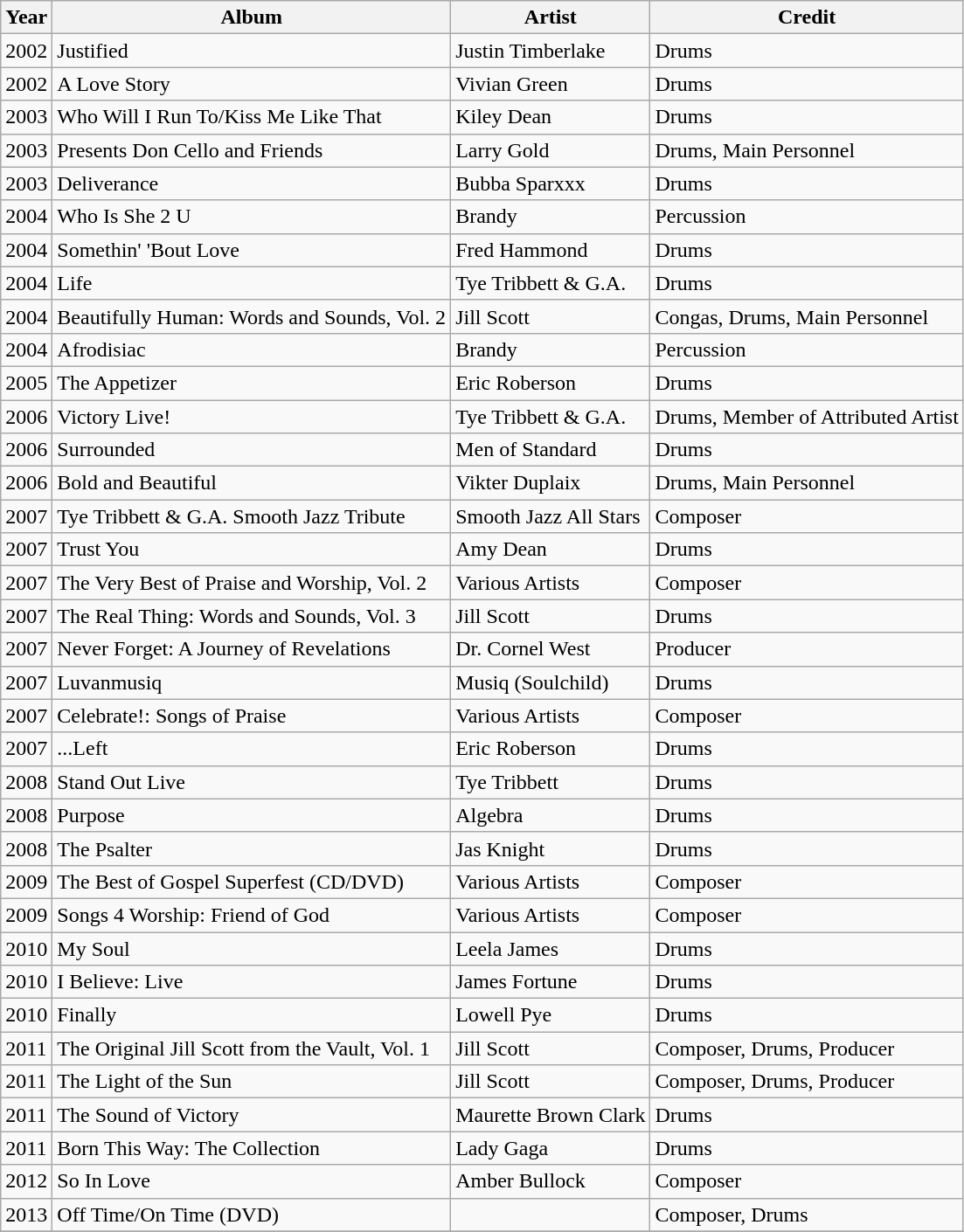<table class="wikitable">
<tr>
<th>Year</th>
<th>Album</th>
<th>Artist</th>
<th>Credit</th>
</tr>
<tr>
<td>2002</td>
<td>Justified</td>
<td>Justin Timberlake</td>
<td>Drums</td>
</tr>
<tr>
<td>2002</td>
<td>A Love Story</td>
<td>Vivian Green</td>
<td>Drums</td>
</tr>
<tr>
<td>2003</td>
<td>Who Will I Run To/Kiss Me Like That</td>
<td>Kiley Dean</td>
<td>Drums</td>
</tr>
<tr>
<td>2003</td>
<td>Presents Don Cello and Friends</td>
<td>Larry Gold</td>
<td>Drums, Main Personnel</td>
</tr>
<tr>
<td>2003</td>
<td>Deliverance</td>
<td>Bubba Sparxxx</td>
<td>Drums</td>
</tr>
<tr>
<td>2004</td>
<td>Who Is She 2 U</td>
<td>Brandy</td>
<td>Percussion</td>
</tr>
<tr>
<td>2004</td>
<td>Somethin' 'Bout Love</td>
<td>Fred Hammond</td>
<td>Drums</td>
</tr>
<tr>
<td>2004</td>
<td>Life</td>
<td>Tye Tribbett & G.A.</td>
<td>Drums</td>
</tr>
<tr>
<td>2004</td>
<td>Beautifully Human: Words and Sounds, Vol. 2</td>
<td>Jill Scott</td>
<td>Congas, Drums, Main Personnel</td>
</tr>
<tr>
<td>2004</td>
<td>Afrodisiac</td>
<td>Brandy</td>
<td>Percussion</td>
</tr>
<tr>
<td>2005</td>
<td>The Appetizer</td>
<td>Eric Roberson</td>
<td>Drums</td>
</tr>
<tr>
<td>2006</td>
<td>Victory Live!</td>
<td>Tye Tribbett & G.A.</td>
<td>Drums, Member of Attributed Artist</td>
</tr>
<tr>
<td>2006</td>
<td>Surrounded</td>
<td>Men of Standard</td>
<td>Drums</td>
</tr>
<tr>
<td>2006</td>
<td>Bold and Beautiful</td>
<td>Vikter Duplaix</td>
<td>Drums, Main Personnel</td>
</tr>
<tr>
<td>2007</td>
<td>Tye Tribbett & G.A. Smooth Jazz Tribute</td>
<td>Smooth Jazz All Stars</td>
<td>Composer</td>
</tr>
<tr>
<td>2007</td>
<td>Trust You</td>
<td>Amy Dean</td>
<td>Drums</td>
</tr>
<tr>
<td>2007</td>
<td>The Very Best of Praise and Worship, Vol. 2</td>
<td>Various Artists</td>
<td>Composer</td>
</tr>
<tr>
<td>2007</td>
<td>The Real Thing: Words and Sounds, Vol. 3</td>
<td>Jill Scott</td>
<td>Drums</td>
</tr>
<tr>
<td>2007</td>
<td>Never Forget: A Journey of Revelations</td>
<td>Dr. Cornel West</td>
<td>Producer</td>
</tr>
<tr>
<td>2007</td>
<td>Luvanmusiq</td>
<td>Musiq (Soulchild)</td>
<td>Drums</td>
</tr>
<tr>
<td>2007</td>
<td>Celebrate!: Songs of Praise</td>
<td>Various Artists</td>
<td>Composer</td>
</tr>
<tr>
<td>2007</td>
<td>...Left</td>
<td>Eric Roberson</td>
<td>Drums</td>
</tr>
<tr>
<td>2008</td>
<td>Stand Out Live</td>
<td>Tye Tribbett</td>
<td>Drums</td>
</tr>
<tr>
<td>2008</td>
<td>Purpose</td>
<td>Algebra</td>
<td>Drums</td>
</tr>
<tr>
<td>2008</td>
<td>The Psalter</td>
<td>Jas Knight</td>
<td>Drums</td>
</tr>
<tr>
<td>2009</td>
<td>The Best of Gospel Superfest (CD/DVD)</td>
<td>Various Artists</td>
<td>Composer</td>
</tr>
<tr>
<td>2009</td>
<td>Songs 4 Worship: Friend of God</td>
<td>Various Artists</td>
<td>Composer</td>
</tr>
<tr>
<td>2010</td>
<td>My Soul</td>
<td>Leela James</td>
<td>Drums</td>
</tr>
<tr>
<td>2010</td>
<td>I Believe: Live</td>
<td>James Fortune</td>
<td>Drums</td>
</tr>
<tr>
<td>2010</td>
<td>Finally</td>
<td>Lowell Pye</td>
<td>Drums</td>
</tr>
<tr>
<td>2011</td>
<td>The Original Jill Scott from the Vault, Vol. 1</td>
<td>Jill Scott</td>
<td>Composer, Drums, Producer</td>
</tr>
<tr>
<td>2011</td>
<td>The Light of the Sun</td>
<td>Jill Scott</td>
<td>Composer, Drums, Producer</td>
</tr>
<tr>
<td>2011</td>
<td>The Sound of Victory</td>
<td>Maurette Brown Clark</td>
<td>Drums</td>
</tr>
<tr>
<td>2011</td>
<td>Born This Way: The Collection</td>
<td>Lady Gaga</td>
<td>Drums</td>
</tr>
<tr>
<td>2012</td>
<td>So In Love</td>
<td>Amber Bullock</td>
<td>Composer</td>
</tr>
<tr>
<td>2013</td>
<td>Off Time/On Time (DVD)</td>
<td></td>
<td>Composer, Drums</td>
</tr>
<tr>
</tr>
</table>
